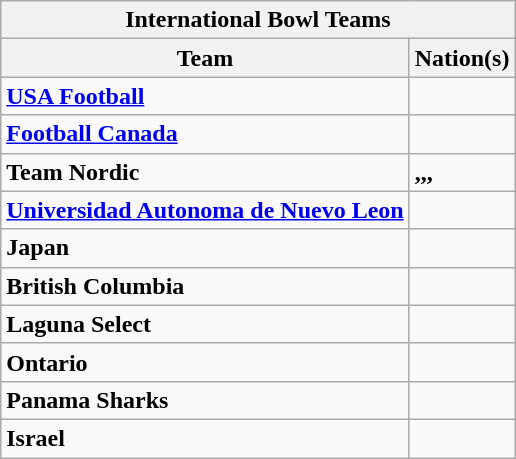<table class="wikitable">
<tr>
<th colspan="3">International Bowl Teams</th>
</tr>
<tr>
<th>Team</th>
<th>Nation(s)</th>
</tr>
<tr>
<td><strong><a href='#'>USA Football</a></strong></td>
<td><strong></strong></td>
</tr>
<tr>
<td><strong><a href='#'>Football Canada</a></strong></td>
<td><strong></strong></td>
</tr>
<tr>
<td><strong>Team Nordic</strong></td>
<td><strong>,,,</strong></td>
</tr>
<tr>
<td><strong><a href='#'>Universidad Autonoma de Nuevo Leon</a></strong></td>
<td><strong></strong></td>
</tr>
<tr>
<td><strong>Japan</strong></td>
<td><strong></strong></td>
</tr>
<tr>
<td><strong>British Columbia</strong></td>
<td><strong></strong></td>
</tr>
<tr>
<td><strong>Laguna Select</strong></td>
<td><strong></strong></td>
</tr>
<tr>
<td><strong>Ontario</strong></td>
<td><strong></strong></td>
</tr>
<tr>
<td><strong>Panama Sharks</strong></td>
<td><strong></strong></td>
</tr>
<tr>
<td><strong>Israel</strong></td>
<td><strong></strong></td>
</tr>
</table>
